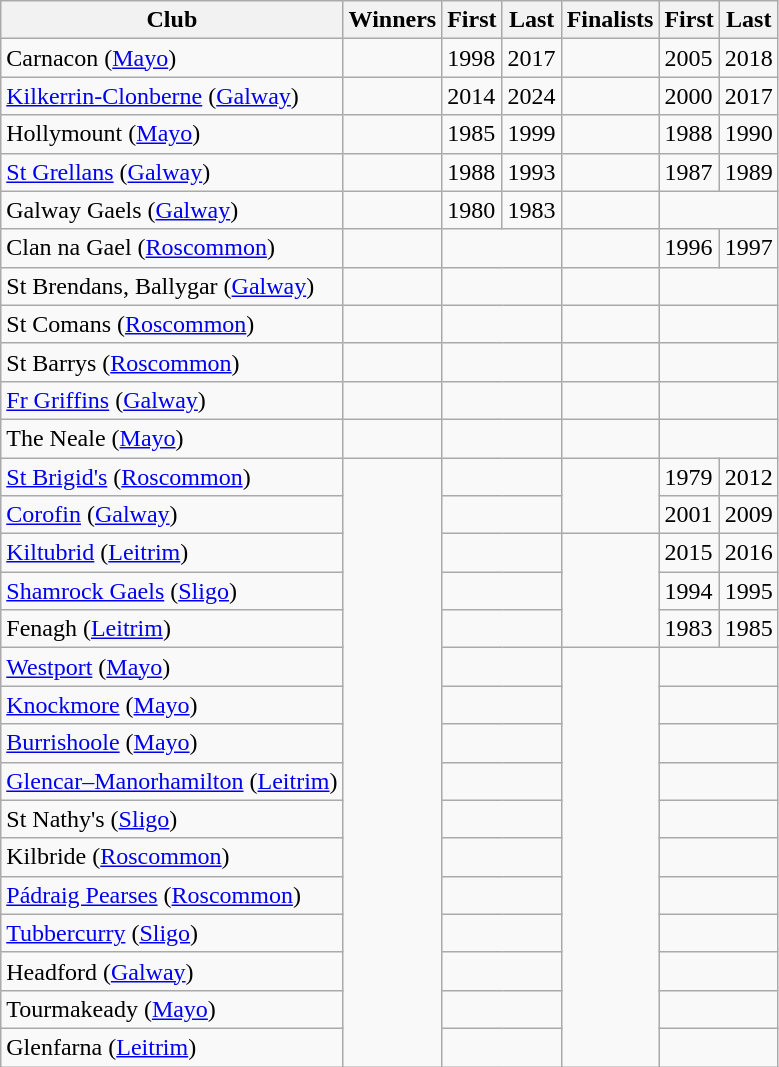<table class="wikitable">
<tr>
<th>Club</th>
<th>Winners</th>
<th>First</th>
<th>Last</th>
<th>Finalists</th>
<th>First</th>
<th>Last</th>
</tr>
<tr>
<td> Carnacon (<a href='#'>Mayo</a>)</td>
<td></td>
<td>1998</td>
<td>2017</td>
<td></td>
<td>2005</td>
<td>2018</td>
</tr>
<tr>
<td> <a href='#'>Kilkerrin-Clonberne</a> (<a href='#'>Galway</a>)</td>
<td></td>
<td>2014</td>
<td>2024</td>
<td></td>
<td>2000</td>
<td>2017</td>
</tr>
<tr>
<td> Hollymount (<a href='#'>Mayo</a>)</td>
<td></td>
<td>1985</td>
<td>1999</td>
<td></td>
<td>1988</td>
<td>1990</td>
</tr>
<tr>
<td> <a href='#'>St Grellans</a> (<a href='#'>Galway</a>)</td>
<td></td>
<td>1988</td>
<td>1993</td>
<td></td>
<td>1987</td>
<td>1989</td>
</tr>
<tr>
<td> Galway Gaels (<a href='#'>Galway</a>)</td>
<td></td>
<td>1980</td>
<td>1983</td>
<td></td>
<td colspan="2"></td>
</tr>
<tr>
<td> Clan na Gael (<a href='#'>Roscommon</a>)</td>
<td></td>
<td colspan = "2"></td>
<td></td>
<td>1996</td>
<td>1997</td>
</tr>
<tr>
<td> St Brendans, Ballygar (<a href='#'>Galway</a>)</td>
<td></td>
<td colspan = "2"></td>
<td></td>
<td colspan="2"></td>
</tr>
<tr>
<td> St Comans (<a href='#'>Roscommon</a>)</td>
<td></td>
<td colspan = "2"></td>
<td></td>
<td colspan="2"></td>
</tr>
<tr>
<td> St Barrys (<a href='#'>Roscommon</a>)</td>
<td></td>
<td colspan = "2"></td>
<td></td>
<td colspan="2"></td>
</tr>
<tr>
<td> <a href='#'>Fr Griffins</a> (<a href='#'>Galway</a>)</td>
<td></td>
<td colspan = "2"></td>
<td></td>
<td colspan="2"></td>
</tr>
<tr>
<td> The Neale (<a href='#'>Mayo</a>)</td>
<td></td>
<td colspan = "2"></td>
<td></td>
<td colspan="2"></td>
</tr>
<tr>
<td> <a href='#'>St Brigid's</a> (<a href='#'>Roscommon</a>)</td>
<td rowspan = "17"></td>
<td colspan="2"></td>
<td rowspan = "2"></td>
<td>1979</td>
<td>2012</td>
</tr>
<tr>
<td> <a href='#'>Corofin</a> (<a href='#'>Galway</a>)</td>
<td colspan="2"></td>
<td>2001</td>
<td>2009</td>
</tr>
<tr>
<td> <a href='#'>Kiltubrid</a> (<a href='#'>Leitrim</a>)</td>
<td colspan="2"></td>
<td rowspan = "3"></td>
<td>2015</td>
<td>2016</td>
</tr>
<tr>
<td> <a href='#'>Shamrock Gaels</a> (<a href='#'>Sligo</a>)</td>
<td colspan="2"></td>
<td>1994</td>
<td>1995</td>
</tr>
<tr>
<td> Fenagh (<a href='#'>Leitrim</a>)</td>
<td colspan="2"></td>
<td>1983</td>
<td>1985</td>
</tr>
<tr>
<td> <a href='#'>Westport</a>  (<a href='#'>Mayo</a>)</td>
<td colspan="2"></td>
<td rowspan = "11"></td>
<td colspan="2"></td>
</tr>
<tr>
<td> <a href='#'>Knockmore</a> (<a href='#'>Mayo</a>)</td>
<td colspan="2"></td>
<td colspan="2"></td>
</tr>
<tr>
<td> <a href='#'>Burrishoole</a> (<a href='#'>Mayo</a>)</td>
<td colspan="2"></td>
<td colspan="2"></td>
</tr>
<tr>
<td> <a href='#'>Glencar–Manorhamilton</a> (<a href='#'>Leitrim</a>)</td>
<td colspan="2"></td>
<td colspan="2"></td>
</tr>
<tr>
<td> St Nathy's (<a href='#'>Sligo</a>)</td>
<td colspan="2"></td>
<td colspan="2"></td>
</tr>
<tr>
<td> Kilbride (<a href='#'>Roscommon</a>)</td>
<td colspan="2"></td>
<td colspan="2"></td>
</tr>
<tr>
<td> <a href='#'>Pádraig Pearses</a> (<a href='#'>Roscommon</a>)</td>
<td colspan="2"></td>
<td colspan="2"></td>
</tr>
<tr>
<td> <a href='#'>Tubbercurry</a> (<a href='#'>Sligo</a>)</td>
<td colspan="2"></td>
<td colspan="2"></td>
</tr>
<tr>
<td> Headford (<a href='#'>Galway</a>)</td>
<td colspan="2"></td>
<td colspan="2"></td>
</tr>
<tr>
<td> Tourmakeady  (<a href='#'>Mayo</a>)</td>
<td colspan="2"></td>
<td colspan="2"></td>
</tr>
<tr>
<td> Glenfarna (<a href='#'>Leitrim</a>)</td>
<td colspan="2"></td>
<td colspan="2"></td>
</tr>
</table>
